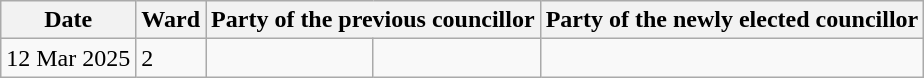<table class="wikitable">
<tr>
<th>Date</th>
<th>Ward</th>
<th colspan=2>Party of the previous councillor</th>
<th colspan=2>Party of the newly elected councillor</th>
</tr>
<tr>
<td>12 Mar 2025</td>
<td>2</td>
<td></td>
<td></td>
</tr>
</table>
